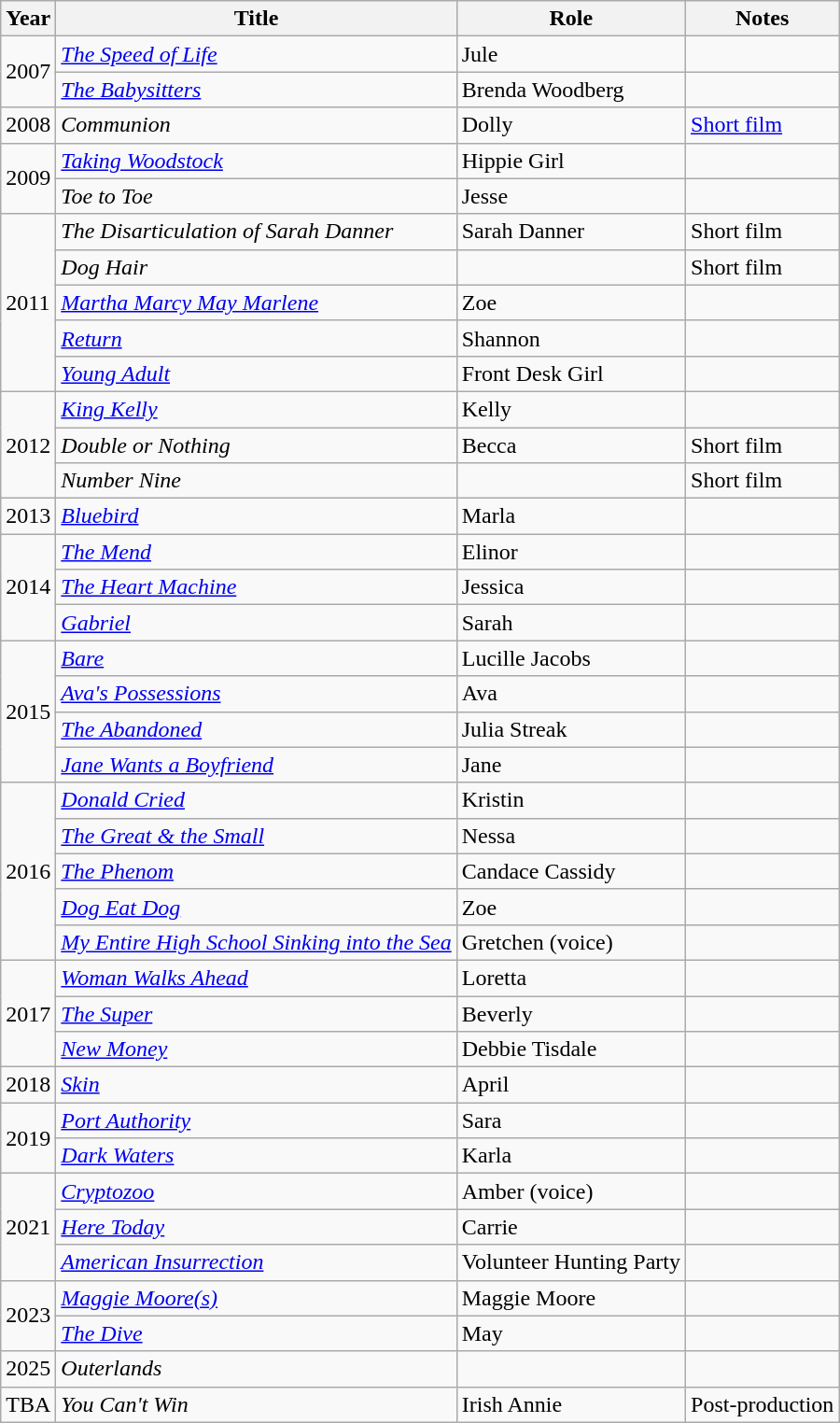<table class="wikitable plainrowheaders sortable" style="margin-right: 0;">
<tr>
<th scope="col">Year</th>
<th scope="col">Title</th>
<th scope="col">Role</th>
<th scope="col" class="unsortable">Notes</th>
</tr>
<tr>
<td rowspan=2>2007</td>
<td data-sort-value="Speed of Life, The"><em><a href='#'>The Speed of Life</a></em></td>
<td>Jule</td>
<td></td>
</tr>
<tr>
<td data-sort-value="Babysitters, The"><em><a href='#'>The Babysitters</a></em></td>
<td>Brenda Woodberg</td>
<td></td>
</tr>
<tr>
<td>2008</td>
<td><em>Communion</em></td>
<td>Dolly</td>
<td><a href='#'>Short film</a></td>
</tr>
<tr>
<td rowspan=2>2009</td>
<td><em><a href='#'>Taking Woodstock</a></em></td>
<td>Hippie Girl</td>
<td></td>
</tr>
<tr>
<td><em>Toe to Toe</em></td>
<td>Jesse</td>
<td></td>
</tr>
<tr>
<td rowspan=5>2011</td>
<td data-sort-value="Disarticulation of Sarah Danner, The"><em>The Disarticulation of Sarah Danner</em></td>
<td>Sarah Danner</td>
<td>Short film</td>
</tr>
<tr>
<td><em>Dog Hair</em></td>
<td></td>
<td>Short film</td>
</tr>
<tr>
<td><em><a href='#'>Martha Marcy May Marlene</a></em></td>
<td>Zoe</td>
<td></td>
</tr>
<tr>
<td><em><a href='#'>Return</a></em></td>
<td>Shannon</td>
<td></td>
</tr>
<tr>
<td><em><a href='#'>Young Adult</a></em></td>
<td>Front Desk Girl</td>
<td></td>
</tr>
<tr>
<td rowspan=3>2012</td>
<td><em><a href='#'>King Kelly</a></em></td>
<td>Kelly</td>
<td></td>
</tr>
<tr>
<td><em>Double or Nothing</em></td>
<td>Becca</td>
<td>Short film</td>
</tr>
<tr>
<td><em>Number Nine</em></td>
<td></td>
<td>Short film</td>
</tr>
<tr>
<td>2013</td>
<td><em><a href='#'>Bluebird</a></em></td>
<td>Marla</td>
<td></td>
</tr>
<tr>
<td rowspan=3>2014</td>
<td data-sort-value="Mend, The"><em><a href='#'>The Mend</a></em></td>
<td>Elinor</td>
<td></td>
</tr>
<tr>
<td data-sort-value="Heart Machine, The"><em><a href='#'>The Heart Machine</a></em></td>
<td>Jessica</td>
<td></td>
</tr>
<tr>
<td><em><a href='#'>Gabriel</a></em></td>
<td>Sarah</td>
<td></td>
</tr>
<tr>
<td rowspan=4>2015</td>
<td><em><a href='#'>Bare</a></em></td>
<td>Lucille Jacobs</td>
<td></td>
</tr>
<tr>
<td><em><a href='#'>Ava's Possessions</a></em></td>
<td>Ava</td>
<td></td>
</tr>
<tr>
<td data-sort-value="Abandoned, The"><em><a href='#'>The Abandoned</a></em></td>
<td>Julia Streak</td>
<td></td>
</tr>
<tr>
<td><em><a href='#'>Jane Wants a Boyfriend</a></em></td>
<td>Jane</td>
<td></td>
</tr>
<tr>
<td rowspan=5>2016</td>
<td><em><a href='#'>Donald Cried</a></em></td>
<td>Kristin</td>
<td></td>
</tr>
<tr>
<td data-sort-value="Great & the Small, The"><em><a href='#'>The Great & the Small</a></em></td>
<td>Nessa</td>
<td></td>
</tr>
<tr>
<td data-sort-value="Phenom, The"><em><a href='#'>The Phenom</a></em></td>
<td>Candace Cassidy</td>
<td></td>
</tr>
<tr>
<td><em><a href='#'>Dog Eat Dog</a></em></td>
<td>Zoe</td>
<td></td>
</tr>
<tr>
<td><em><a href='#'>My Entire High School Sinking into the Sea</a></em></td>
<td>Gretchen (voice)</td>
<td></td>
</tr>
<tr>
<td rowspan=3>2017</td>
<td><em><a href='#'>Woman Walks Ahead</a></em></td>
<td>Loretta</td>
<td></td>
</tr>
<tr>
<td data-sort-value="Super, The"><em><a href='#'>The Super</a></em></td>
<td>Beverly</td>
<td></td>
</tr>
<tr>
<td><em><a href='#'>New Money</a></em></td>
<td>Debbie Tisdale</td>
<td></td>
</tr>
<tr>
<td>2018</td>
<td><em><a href='#'>Skin</a></em></td>
<td>April</td>
<td></td>
</tr>
<tr>
<td rowspan=2>2019</td>
<td><em><a href='#'>Port Authority</a></em></td>
<td>Sara</td>
<td></td>
</tr>
<tr>
<td><em><a href='#'>Dark Waters</a></em></td>
<td>Karla</td>
<td></td>
</tr>
<tr>
<td rowspan=3>2021</td>
<td><em><a href='#'>Cryptozoo</a></em></td>
<td>Amber (voice)</td>
<td></td>
</tr>
<tr>
<td><em><a href='#'>Here Today</a></em></td>
<td>Carrie</td>
<td></td>
</tr>
<tr>
<td><em><a href='#'>American Insurrection</a></em></td>
<td>Volunteer Hunting Party</td>
<td></td>
</tr>
<tr>
<td rowspan=2>2023</td>
<td><em><a href='#'>Maggie Moore(s)</a></em></td>
<td>Maggie Moore</td>
<td></td>
</tr>
<tr>
<td data-sort-value="Dive, The"><em><a href='#'>The Dive</a></em></td>
<td>May</td>
<td></td>
</tr>
<tr>
<td>2025</td>
<td><em>Outerlands</em></td>
<td></td>
<td></td>
</tr>
<tr>
<td>TBA</td>
<td><em>You Can't Win</em></td>
<td>Irish Annie</td>
<td>Post-production</td>
</tr>
</table>
